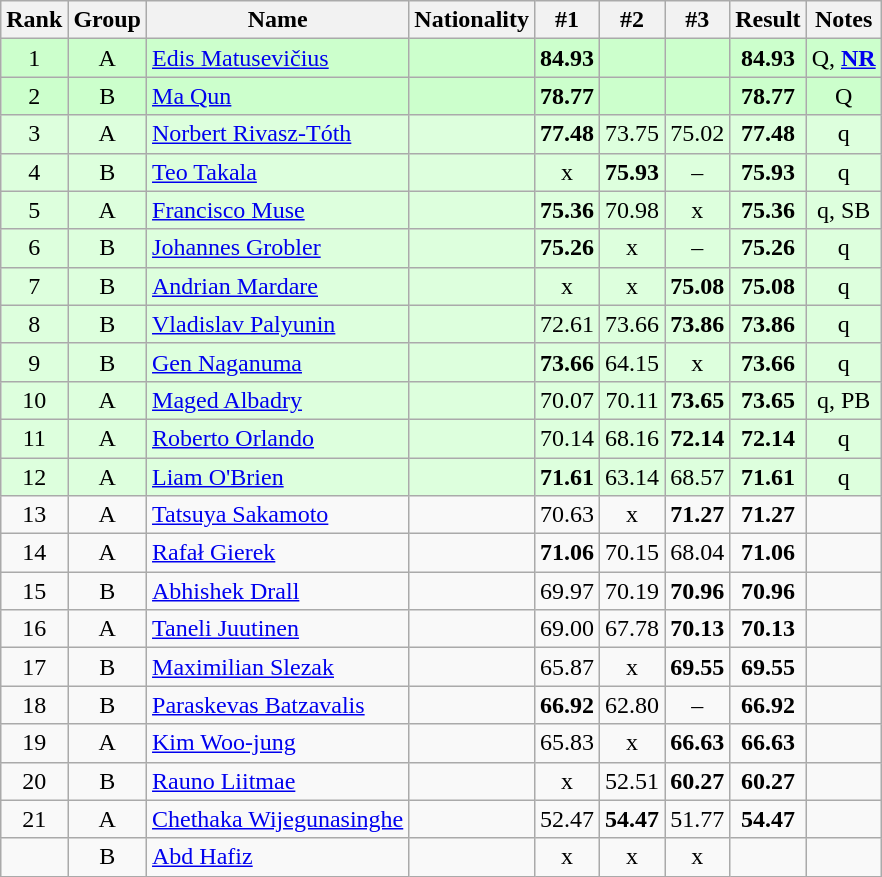<table class="wikitable sortable" style="text-align:center">
<tr>
<th>Rank</th>
<th>Group</th>
<th>Name</th>
<th>Nationality</th>
<th>#1</th>
<th>#2</th>
<th>#3</th>
<th>Result</th>
<th>Notes</th>
</tr>
<tr bgcolor=ccffcc>
<td>1</td>
<td>A</td>
<td align=left><a href='#'>Edis Matusevičius</a></td>
<td align=left></td>
<td><strong>84.93</strong></td>
<td></td>
<td></td>
<td><strong>84.93</strong></td>
<td>Q, <strong><a href='#'>NR</a></strong></td>
</tr>
<tr bgcolor=ccffcc>
<td>2</td>
<td>B</td>
<td align=left><a href='#'>Ma Qun</a></td>
<td align=left></td>
<td><strong>78.77</strong></td>
<td></td>
<td></td>
<td><strong>78.77</strong></td>
<td>Q</td>
</tr>
<tr bgcolor=ddffdd>
<td>3</td>
<td>A</td>
<td align=left><a href='#'>Norbert Rivasz-Tóth</a></td>
<td align=left></td>
<td><strong>77.48</strong></td>
<td>73.75</td>
<td>75.02</td>
<td><strong>77.48</strong></td>
<td>q</td>
</tr>
<tr bgcolor=ddffdd>
<td>4</td>
<td>B</td>
<td align=left><a href='#'>Teo Takala</a></td>
<td align=left></td>
<td>x</td>
<td><strong>75.93</strong></td>
<td>–</td>
<td><strong>75.93</strong></td>
<td>q</td>
</tr>
<tr bgcolor=ddffdd>
<td>5</td>
<td>A</td>
<td align=left><a href='#'>Francisco Muse</a></td>
<td align=left></td>
<td><strong>75.36</strong></td>
<td>70.98</td>
<td>x</td>
<td><strong>75.36</strong></td>
<td>q, SB</td>
</tr>
<tr bgcolor=ddffdd>
<td>6</td>
<td>B</td>
<td align=left><a href='#'>Johannes Grobler</a></td>
<td align=left></td>
<td><strong>75.26</strong></td>
<td>x</td>
<td>–</td>
<td><strong>75.26</strong></td>
<td>q</td>
</tr>
<tr bgcolor=ddffdd>
<td>7</td>
<td>B</td>
<td align=left><a href='#'>Andrian Mardare</a></td>
<td align=left></td>
<td>x</td>
<td>x</td>
<td><strong>75.08</strong></td>
<td><strong>75.08</strong></td>
<td>q</td>
</tr>
<tr bgcolor=ddffdd>
<td>8</td>
<td>B</td>
<td align=left><a href='#'>Vladislav Palyunin</a></td>
<td align=left></td>
<td>72.61</td>
<td>73.66</td>
<td><strong>73.86</strong></td>
<td><strong>73.86</strong></td>
<td>q</td>
</tr>
<tr bgcolor=ddffdd>
<td>9</td>
<td>B</td>
<td align=left><a href='#'>Gen Naganuma</a></td>
<td align=left></td>
<td><strong>73.66</strong></td>
<td>64.15</td>
<td>x</td>
<td><strong>73.66</strong></td>
<td>q</td>
</tr>
<tr bgcolor=ddffdd>
<td>10</td>
<td>A</td>
<td align=left><a href='#'>Maged Albadry</a></td>
<td align=left></td>
<td>70.07</td>
<td>70.11</td>
<td><strong>73.65</strong></td>
<td><strong>73.65</strong></td>
<td>q, PB</td>
</tr>
<tr bgcolor=ddffdd>
<td>11</td>
<td>A</td>
<td align=left><a href='#'>Roberto Orlando</a></td>
<td align=left></td>
<td>70.14</td>
<td>68.16</td>
<td><strong>72.14</strong></td>
<td><strong>72.14</strong></td>
<td>q</td>
</tr>
<tr bgcolor=ddffdd>
<td>12</td>
<td>A</td>
<td align=left><a href='#'>Liam O'Brien</a></td>
<td align=left></td>
<td><strong>71.61</strong></td>
<td>63.14</td>
<td>68.57</td>
<td><strong>71.61</strong></td>
<td>q</td>
</tr>
<tr>
<td>13</td>
<td>A</td>
<td align=left><a href='#'>Tatsuya Sakamoto</a></td>
<td align=left></td>
<td>70.63</td>
<td>x</td>
<td><strong>71.27</strong></td>
<td><strong>71.27</strong></td>
<td></td>
</tr>
<tr>
<td>14</td>
<td>A</td>
<td align=left><a href='#'>Rafał Gierek</a></td>
<td align=left></td>
<td><strong>71.06</strong></td>
<td>70.15</td>
<td>68.04</td>
<td><strong>71.06</strong></td>
<td></td>
</tr>
<tr>
<td>15</td>
<td>B</td>
<td align=left><a href='#'>Abhishek Drall</a></td>
<td align=left></td>
<td>69.97</td>
<td>70.19</td>
<td><strong>70.96</strong></td>
<td><strong>70.96</strong></td>
<td></td>
</tr>
<tr>
<td>16</td>
<td>A</td>
<td align=left><a href='#'>Taneli Juutinen</a></td>
<td align=left></td>
<td>69.00</td>
<td>67.78</td>
<td><strong>70.13</strong></td>
<td><strong>70.13</strong></td>
<td></td>
</tr>
<tr>
<td>17</td>
<td>B</td>
<td align=left><a href='#'>Maximilian Slezak</a></td>
<td align=left></td>
<td>65.87</td>
<td>x</td>
<td><strong>69.55</strong></td>
<td><strong>69.55</strong></td>
<td></td>
</tr>
<tr>
<td>18</td>
<td>B</td>
<td align=left><a href='#'>Paraskevas Batzavalis</a></td>
<td align=left></td>
<td><strong>66.92</strong></td>
<td>62.80</td>
<td>–</td>
<td><strong>66.92</strong></td>
<td></td>
</tr>
<tr>
<td>19</td>
<td>A</td>
<td align=left><a href='#'>Kim Woo-jung</a></td>
<td align=left></td>
<td>65.83</td>
<td>x</td>
<td><strong>66.63</strong></td>
<td><strong>66.63</strong></td>
<td></td>
</tr>
<tr>
<td>20</td>
<td>B</td>
<td align=left><a href='#'>Rauno Liitmae</a></td>
<td align=left></td>
<td>x</td>
<td>52.51</td>
<td><strong>60.27</strong></td>
<td><strong>60.27</strong></td>
<td></td>
</tr>
<tr>
<td>21</td>
<td>A</td>
<td align=left><a href='#'>Chethaka Wijegunasinghe</a></td>
<td align=left></td>
<td>52.47</td>
<td><strong>54.47</strong></td>
<td>51.77</td>
<td><strong>54.47</strong></td>
<td></td>
</tr>
<tr>
<td></td>
<td>B</td>
<td align=left><a href='#'>Abd Hafiz</a></td>
<td align=left></td>
<td>x</td>
<td>x</td>
<td>x</td>
<td><strong></strong></td>
<td></td>
</tr>
</table>
